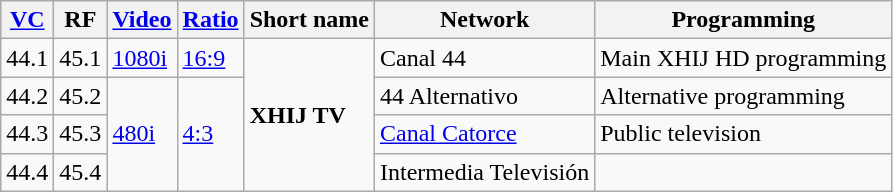<table class="wikitable sortable">
<tr>
<th><a href='#'>VC</a></th>
<th>RF</th>
<th><a href='#'>Video</a></th>
<th><a href='#'>Ratio</a></th>
<th>Short name</th>
<th>Network</th>
<th>Programming</th>
</tr>
<tr>
<td>44.1</td>
<td>45.1</td>
<td><a href='#'>1080i</a></td>
<td><a href='#'>16:9</a></td>
<td rowspan=4><strong>XHIJ TV</strong></td>
<td>Canal 44</td>
<td>Main XHIJ HD programming</td>
</tr>
<tr>
<td>44.2</td>
<td>45.2</td>
<td rowspan=3><a href='#'>480i</a></td>
<td rowspan=3><a href='#'>4:3</a></td>
<td>44 Alternativo</td>
<td>Alternative programming</td>
</tr>
<tr>
<td>44.3</td>
<td>45.3</td>
<td><a href='#'>Canal Catorce</a></td>
<td>Public television</td>
</tr>
<tr>
<td>44.4</td>
<td>45.4</td>
<td>Intermedia Televisión</td>
<td></td>
</tr>
</table>
